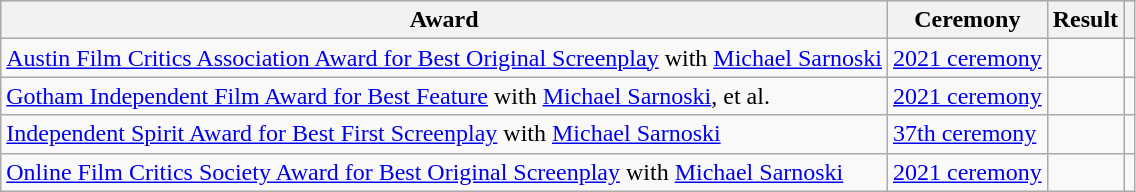<table class="wikitable sortable">
<tr style="background:#ccc; text-align:center;">
<th>Award</th>
<th scope="col" class="unsortable">Ceremony</th>
<th>Result</th>
<th scope="col" class="unsortable"></th>
</tr>
<tr>
<td><a href='#'>Austin Film Critics Association Award for Best Original Screenplay</a> with <a href='#'>Michael Sarnoski</a></td>
<td><a href='#'>2021 ceremony</a></td>
<td></td>
<td></td>
</tr>
<tr>
<td><a href='#'>Gotham Independent Film Award for Best Feature</a> with <a href='#'>Michael Sarnoski</a>, et al.</td>
<td><a href='#'>2021 ceremony</a></td>
<td></td>
<td></td>
</tr>
<tr>
<td><a href='#'>Independent Spirit Award for Best First Screenplay</a> with <a href='#'>Michael Sarnoski</a></td>
<td><a href='#'>37th ceremony</a></td>
<td></td>
<td></td>
</tr>
<tr>
<td><a href='#'>Online Film Critics Society Award for Best Original Screenplay</a> with <a href='#'>Michael Sarnoski</a></td>
<td rowspan = "2"><a href='#'>2021 ceremony</a></td>
<td></td>
<td></td>
</tr>
</table>
